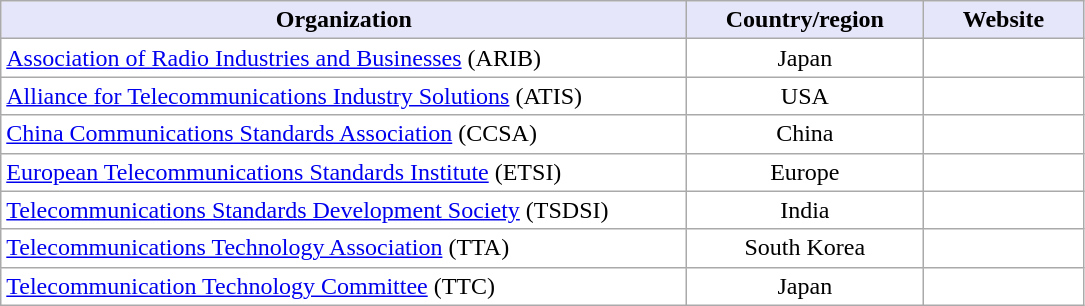<table border="0" style="background:#ffffff" align="top" class="sortable wikitable">
<tr>
<th width="450 px" style="background:Lavender; color:Black">Organization</th>
<th width="150 px" style="background:Lavender; color:Black">Country/region</th>
<th width="100 px" style="background:Lavender; color:Black">Website</th>
</tr>
<tr>
<td><a href='#'>Association of Radio Industries and Businesses</a> (ARIB)</td>
<td align="center">Japan</td>
<td align="center"></td>
</tr>
<tr>
<td><a href='#'>Alliance for Telecommunications Industry Solutions</a> (ATIS)</td>
<td align="center">USA</td>
<td align="center"></td>
</tr>
<tr>
<td><a href='#'>China Communications Standards Association</a> (CCSA)</td>
<td align="center">China</td>
<td align="center"></td>
</tr>
<tr>
<td><a href='#'>European Telecommunications Standards Institute</a> (ETSI)</td>
<td align="center">Europe</td>
<td align="center"></td>
</tr>
<tr>
<td><a href='#'>Telecommunications Standards Development Society</a> (TSDSI)</td>
<td align="center">India</td>
<td align="center"></td>
</tr>
<tr>
<td><a href='#'>Telecommunications Technology Association</a> (TTA)</td>
<td align="center">South Korea</td>
<td align="center"></td>
</tr>
<tr>
<td><a href='#'>Telecommunication Technology Committee</a> (TTC)</td>
<td align="center">Japan</td>
<td align="center"></td>
</tr>
</table>
